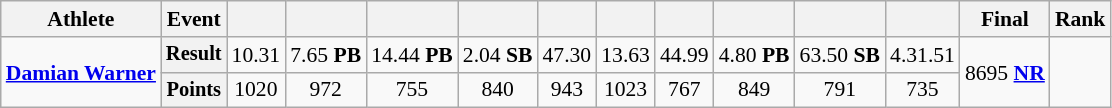<table class="wikitable" style="font-size:90%">
<tr>
<th>Athlete</th>
<th>Event</th>
<th></th>
<th></th>
<th></th>
<th></th>
<th></th>
<th></th>
<th></th>
<th></th>
<th></th>
<th></th>
<th>Final</th>
<th>Rank</th>
</tr>
<tr style=text-align:center>
<td rowspan=2 style=text-align:left><strong><a href='#'>Damian Warner</a></strong></td>
<th style="font-size:95%">Result</th>
<td>10.31</td>
<td>7.65 <strong>PB</strong></td>
<td>14.44 <strong>PB</strong></td>
<td>2.04 <strong>SB</strong></td>
<td>47.30</td>
<td>13.63</td>
<td>44.99</td>
<td>4.80 <strong>PB</strong></td>
<td>63.50 <strong>SB</strong></td>
<td>4.31.51</td>
<td rowspan=2>8695 <strong><a href='#'>NR</a></strong></td>
<td rowspan=2><strong></strong></td>
</tr>
<tr style=text-align:center>
<th style="font-size:95%">Points</th>
<td>1020</td>
<td>972</td>
<td>755</td>
<td>840</td>
<td>943</td>
<td>1023</td>
<td>767</td>
<td>849</td>
<td>791</td>
<td>735</td>
</tr>
</table>
